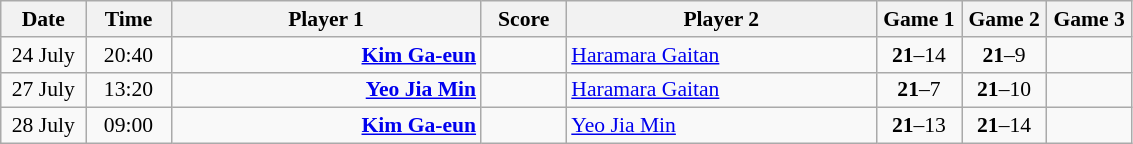<table class="wikitable" style="font-size:90%; text-align:center">
<tr>
<th width="50">Date</th>
<th width="50">Time</th>
<th width="200">Player 1</th>
<th width="50">Score</th>
<th width="200">Player 2</th>
<th width="50">Game 1</th>
<th width="50">Game 2</th>
<th width="50">Game 3</th>
</tr>
<tr>
<td>24 July</td>
<td>20:40</td>
<td align="right"><strong><a href='#'>Kim Ga-eun</a> </strong></td>
<td> </td>
<td align="left"> <a href='#'>Haramara Gaitan</a></td>
<td><strong>21</strong>–14</td>
<td><strong>21</strong>–9</td>
<td></td>
</tr>
<tr>
<td>27 July</td>
<td>13:20</td>
<td align="right"><strong><a href='#'>Yeo Jia Min</a> </strong></td>
<td> </td>
<td align="left"> <a href='#'>Haramara Gaitan</a></td>
<td><strong>21</strong>–7</td>
<td><strong>21</strong>–10</td>
<td></td>
</tr>
<tr>
<td>28 July</td>
<td>09:00</td>
<td align="right"><strong><a href='#'>Kim Ga-eun</a> </strong></td>
<td> </td>
<td align="left"> <a href='#'>Yeo Jia Min</a></td>
<td><strong>21</strong>–13</td>
<td><strong>21</strong>–14</td>
<td></td>
</tr>
</table>
